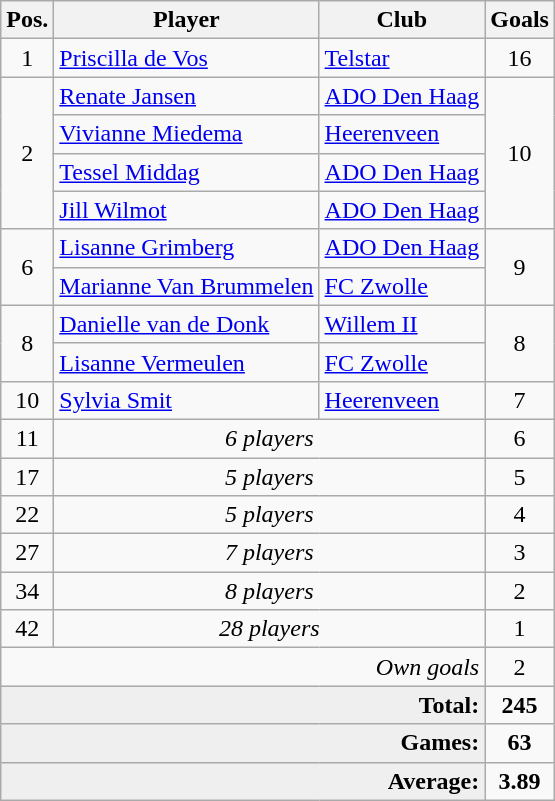<table class="wikitable">
<tr>
<th>Pos.</th>
<th>Player</th>
<th>Club</th>
<th>Goals</th>
</tr>
<tr>
<td rowspan=1 align="center">1</td>
<td> <a href='#'>Priscilla de Vos</a></td>
<td><a href='#'>Telstar</a></td>
<td rowspan=1 align="center">16</td>
</tr>
<tr>
<td rowspan=4 align="center">2</td>
<td> <a href='#'>Renate Jansen</a></td>
<td><a href='#'>ADO Den Haag</a></td>
<td rowspan=4 align="center">10</td>
</tr>
<tr>
<td> <a href='#'>Vivianne Miedema</a></td>
<td><a href='#'>Heerenveen</a></td>
</tr>
<tr>
<td> <a href='#'>Tessel Middag</a></td>
<td><a href='#'>ADO Den Haag</a></td>
</tr>
<tr>
<td> <a href='#'>Jill Wilmot</a></td>
<td><a href='#'>ADO Den Haag</a></td>
</tr>
<tr>
<td rowspan=2 align="center">6</td>
<td> <a href='#'>Lisanne Grimberg</a></td>
<td><a href='#'>ADO Den Haag</a></td>
<td rowspan=2 align="center">9</td>
</tr>
<tr>
<td> <a href='#'>Marianne Van Brummelen</a></td>
<td><a href='#'>FC Zwolle</a></td>
</tr>
<tr>
<td rowspan=2 align="center">8</td>
<td> <a href='#'>Danielle van de Donk</a></td>
<td><a href='#'>Willem II</a></td>
<td rowspan=2 align="center">8</td>
</tr>
<tr>
<td> <a href='#'>Lisanne Vermeulen</a></td>
<td><a href='#'>FC Zwolle</a></td>
</tr>
<tr>
<td rowspan=1 align="center">10</td>
<td> <a href='#'>Sylvia Smit</a></td>
<td><a href='#'>Heerenveen</a></td>
<td rowspan=1 align="center">7</td>
</tr>
<tr>
<td rowspan=1 align="center">11</td>
<td colspan=2 align="center"><em>6 players</em></td>
<td rowspan=1 align="center">6</td>
</tr>
<tr>
<td rowspan=1 align="center">17</td>
<td colspan=2 align="center"><em>5 players</em></td>
<td rowspan=1 align="center">5</td>
</tr>
<tr>
<td rowspan=1 align="center">22</td>
<td colspan=2 align="center"><em>5 players</em></td>
<td rowspan=1 align="center">4</td>
</tr>
<tr>
<td rowspan=1 align="center">27</td>
<td colspan=2 align="center"><em>7 players</em></td>
<td rowspan=1 align="center">3</td>
</tr>
<tr>
<td rowspan=1 align="center">34</td>
<td colspan=2 align="center"><em>8 players</em></td>
<td rowspan=1 align="center">2</td>
</tr>
<tr>
<td rowspan=1 align="center">42</td>
<td colspan=2 align="center"><em>28 players</em></td>
<td rowspan=1 align="center">1</td>
</tr>
<tr>
<td colspan=3 align="right"><em>Own goals</em></td>
<td rowspan=1 align="center">2</td>
</tr>
<tr>
<td bgcolor="#EFEFEF" colspan=3 align="right"><strong>Total:</strong></td>
<td align="center"><strong>245</strong></td>
</tr>
<tr>
<td bgcolor="#EFEFEF" colspan=3 align="right"><strong>Games:</strong></td>
<td align="center"><strong>63</strong></td>
</tr>
<tr>
<td bgcolor="#EFEFEF" colspan=3 align="right"><strong>Average:</strong></td>
<td align="center"><strong>3.89</strong></td>
</tr>
</table>
